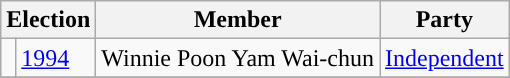<table class="wikitable">
<tr>
<th colspan="2">Election</th>
<th>Member</th>
<th>Party</th>
</tr>
<tr>
<td style="background-color:"></td>
<td><a href='#'>1994</a></td>
<td>Winnie Poon Yam Wai-chun</td>
<td><a href='#'>Independent</a></td>
</tr>
<tr>
</tr>
</table>
